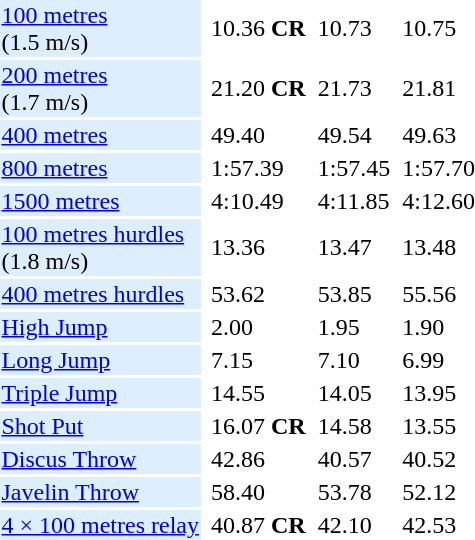<table>
<tr>
<td bgcolor = DDEEFF><a href='#'>100 metres</a> <br> (1.5 m/s)</td>
<td></td>
<td>10.36 <strong>CR</strong></td>
<td></td>
<td>10.73</td>
<td></td>
<td>10.75</td>
</tr>
<tr>
<td bgcolor = DDEEFF><a href='#'>200 metres</a> <br> (1.7 m/s)</td>
<td></td>
<td>21.20 <strong>CR</strong></td>
<td></td>
<td>21.73</td>
<td></td>
<td>21.81</td>
</tr>
<tr>
<td bgcolor = DDEEFF><a href='#'>400 metres</a></td>
<td></td>
<td>49.40</td>
<td></td>
<td>49.54</td>
<td></td>
<td>49.63</td>
</tr>
<tr>
<td bgcolor = DDEEFF><a href='#'>800 metres</a></td>
<td></td>
<td>1:57.39</td>
<td></td>
<td>1:57.45</td>
<td></td>
<td>1:57.70</td>
</tr>
<tr>
<td bgcolor = DDEEFF><a href='#'>1500 metres</a></td>
<td></td>
<td>4:10.49</td>
<td></td>
<td>4:11.85</td>
<td></td>
<td>4:12.60</td>
</tr>
<tr>
<td bgcolor = DDEEFF><a href='#'>100 metres hurdles</a> <br> (1.8 m/s)</td>
<td></td>
<td>13.36</td>
<td></td>
<td>13.47</td>
<td></td>
<td>13.48</td>
</tr>
<tr>
<td bgcolor = DDEEFF><a href='#'>400 metres hurdles</a></td>
<td></td>
<td>53.62</td>
<td></td>
<td>53.85</td>
<td></td>
<td>55.56</td>
</tr>
<tr>
<td bgcolor = DDEEFF><a href='#'>High Jump</a></td>
<td></td>
<td>2.00</td>
<td></td>
<td>1.95</td>
<td></td>
<td>1.90</td>
</tr>
<tr>
<td bgcolor = DDEEFF><a href='#'>Long Jump</a></td>
<td></td>
<td>7.15</td>
<td></td>
<td>7.10</td>
<td></td>
<td>6.99</td>
</tr>
<tr>
<td bgcolor = DDEEFF><a href='#'>Triple Jump</a></td>
<td></td>
<td>14.55</td>
<td></td>
<td>14.05</td>
<td></td>
<td>13.95</td>
</tr>
<tr>
<td bgcolor = DDEEFF><a href='#'>Shot Put</a></td>
<td></td>
<td>16.07 <strong>CR</strong></td>
<td></td>
<td>14.58</td>
<td></td>
<td>13.55</td>
</tr>
<tr>
<td bgcolor = DDEEFF><a href='#'>Discus Throw</a></td>
<td></td>
<td>42.86</td>
<td></td>
<td>40.57</td>
<td></td>
<td>40.52</td>
</tr>
<tr>
<td bgcolor = DDEEFF><a href='#'>Javelin Throw</a></td>
<td></td>
<td>58.40</td>
<td></td>
<td>53.78</td>
<td></td>
<td>52.12</td>
</tr>
<tr>
<td bgcolor = DDEEFF><a href='#'>4 × 100 metres relay</a></td>
<td></td>
<td>40.87 <strong>CR</strong></td>
<td></td>
<td>42.10</td>
<td></td>
<td>42.53</td>
</tr>
</table>
